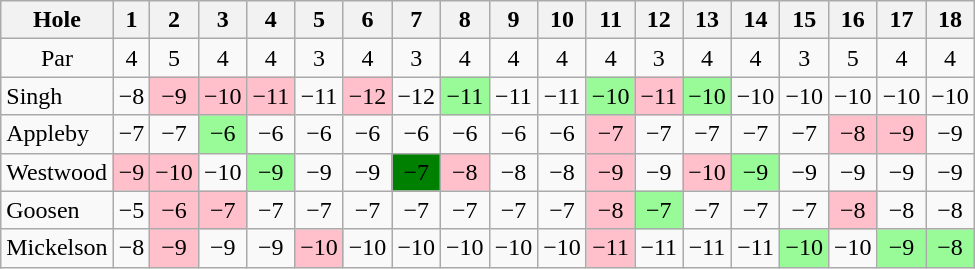<table class="wikitable" style="text-align:center">
<tr>
<th>Hole</th>
<th>1</th>
<th>2</th>
<th>3</th>
<th>4</th>
<th>5</th>
<th>6</th>
<th>7</th>
<th>8</th>
<th>9</th>
<th>10</th>
<th>11</th>
<th>12</th>
<th>13</th>
<th>14</th>
<th>15</th>
<th>16</th>
<th>17</th>
<th>18</th>
</tr>
<tr>
<td>Par</td>
<td>4</td>
<td>5</td>
<td>4</td>
<td>4</td>
<td>3</td>
<td>4</td>
<td>3</td>
<td>4</td>
<td>4</td>
<td>4</td>
<td>4</td>
<td>3</td>
<td>4</td>
<td>4</td>
<td>3</td>
<td>5</td>
<td>4</td>
<td>4</td>
</tr>
<tr>
<td align=left> Singh</td>
<td>−8</td>
<td style="background: Pink;">−9</td>
<td style="background: Pink;">−10</td>
<td style="background: Pink;">−11</td>
<td>−11</td>
<td style="background: Pink;">−12</td>
<td>−12</td>
<td style="background: PaleGreen;">−11</td>
<td>−11</td>
<td>−11</td>
<td style="background: PaleGreen;">−10</td>
<td style="background: Pink;">−11</td>
<td style="background: PaleGreen;">−10</td>
<td>−10</td>
<td>−10</td>
<td>−10</td>
<td>−10</td>
<td>−10</td>
</tr>
<tr>
<td align=left> Appleby</td>
<td>−7</td>
<td>−7</td>
<td style="background: PaleGreen;">−6</td>
<td>−6</td>
<td>−6</td>
<td>−6</td>
<td>−6</td>
<td>−6</td>
<td>−6</td>
<td>−6</td>
<td style="background: Pink;">−7</td>
<td>−7</td>
<td>−7</td>
<td>−7</td>
<td>−7</td>
<td style="background: Pink;">−8</td>
<td style="background: Pink;">−9</td>
<td>−9</td>
</tr>
<tr>
<td align=left> Westwood</td>
<td style="background: Pink;">−9</td>
<td style="background: Pink;">−10</td>
<td>−10</td>
<td style="background: PaleGreen;">−9</td>
<td>−9</td>
<td>−9</td>
<td style="background: Green;">−7</td>
<td style="background: Pink;">−8</td>
<td>−8</td>
<td>−8</td>
<td style="background: Pink;">−9</td>
<td>−9</td>
<td style="background: Pink;">−10</td>
<td style="background: PaleGreen;">−9</td>
<td>−9</td>
<td>−9</td>
<td>−9</td>
<td>−9</td>
</tr>
<tr>
<td align=left> Goosen</td>
<td>−5</td>
<td style="background: Pink;">−6</td>
<td style="background: Pink;">−7</td>
<td>−7</td>
<td>−7</td>
<td>−7</td>
<td>−7</td>
<td>−7</td>
<td>−7</td>
<td>−7</td>
<td style="background: Pink;">−8</td>
<td style="background: PaleGreen;">−7</td>
<td>−7</td>
<td>−7</td>
<td>−7</td>
<td style="background: Pink;">−8</td>
<td>−8</td>
<td>−8</td>
</tr>
<tr>
<td align=left> Mickelson</td>
<td>−8</td>
<td style="background: Pink;">−9</td>
<td>−9</td>
<td>−9</td>
<td style="background: Pink;">−10</td>
<td>−10</td>
<td>−10</td>
<td>−10</td>
<td>−10</td>
<td>−10</td>
<td style="background: Pink;">−11</td>
<td>−11</td>
<td>−11</td>
<td>−11</td>
<td style="background: PaleGreen;">−10</td>
<td>−10</td>
<td style="background: PaleGreen;">−9</td>
<td style="background: PaleGreen;">−8</td>
</tr>
</table>
